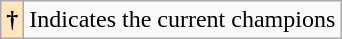<table class="wikitable">
<tr>
<th style="background-color:#FFE6BD">†</th>
<td>Indicates the current champions</td>
</tr>
</table>
